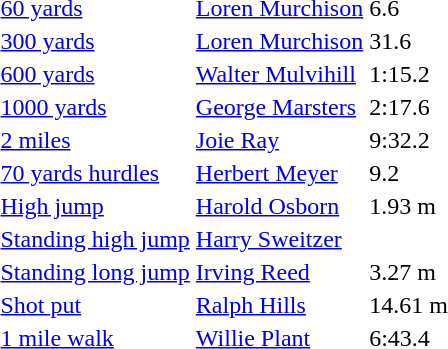<table>
<tr>
<td><a href='#'>60 yards</a></td>
<td><a href='#'>Loren Murchison</a></td>
<td>6.6</td>
<td></td>
<td></td>
<td></td>
<td></td>
</tr>
<tr>
<td><a href='#'>300 yards</a></td>
<td><a href='#'>Loren Murchison</a></td>
<td>31.6</td>
<td></td>
<td></td>
<td></td>
<td></td>
</tr>
<tr>
<td><a href='#'>600 yards</a></td>
<td><a href='#'>Walter Mulvihill</a></td>
<td>1:15.2</td>
<td></td>
<td></td>
<td></td>
<td></td>
</tr>
<tr>
<td><a href='#'>1000 yards</a></td>
<td><a href='#'>George Marsters</a></td>
<td>2:17.6</td>
<td></td>
<td></td>
<td></td>
<td></td>
</tr>
<tr>
<td><a href='#'>2 miles</a></td>
<td><a href='#'>Joie Ray</a></td>
<td>9:32.2</td>
<td></td>
<td></td>
<td></td>
<td></td>
</tr>
<tr>
<td><a href='#'>70 yards hurdles</a></td>
<td><a href='#'>Herbert Meyer</a></td>
<td>9.2</td>
<td></td>
<td></td>
<td></td>
<td></td>
</tr>
<tr>
<td><a href='#'>High jump</a></td>
<td><a href='#'>Harold Osborn</a></td>
<td>1.93 m</td>
<td></td>
<td></td>
<td></td>
<td></td>
</tr>
<tr>
<td><a href='#'>Standing high jump</a></td>
<td><a href='#'>Harry Sweitzer</a></td>
<td></td>
<td></td>
<td></td>
<td></td>
<td></td>
</tr>
<tr>
<td><a href='#'>Standing long jump</a></td>
<td><a href='#'>Irving Reed</a></td>
<td>3.27 m</td>
<td></td>
<td></td>
<td></td>
<td></td>
</tr>
<tr>
<td><a href='#'>Shot put</a></td>
<td><a href='#'>Ralph Hills</a></td>
<td>14.61 m</td>
<td></td>
<td></td>
<td></td>
<td></td>
</tr>
<tr>
<td><a href='#'>1 mile walk</a></td>
<td><a href='#'>Willie Plant</a></td>
<td>6:43.4</td>
<td></td>
<td></td>
<td></td>
<td></td>
</tr>
</table>
